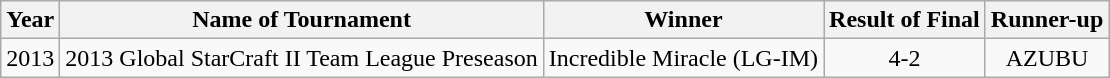<table class="wikitable" style="text-align:center">
<tr>
<th>Year</th>
<th>Name of Tournament</th>
<th>Winner</th>
<th>Result of Final</th>
<th>Runner-up</th>
</tr>
<tr>
<td>2013</td>
<td>2013 Global StarCraft II Team League Preseason</td>
<td>Incredible Miracle (LG-IM)</td>
<td>4-2</td>
<td>AZUBU</td>
</tr>
</table>
